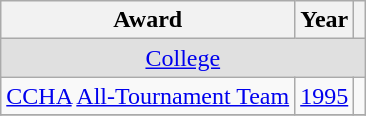<table class="wikitable">
<tr>
<th>Award</th>
<th>Year</th>
<th></th>
</tr>
<tr ALIGN="center" bgcolor="#e0e0e0">
<td colspan="3"><a href='#'>College</a></td>
</tr>
<tr>
<td><a href='#'>CCHA</a> <a href='#'>All-Tournament Team</a></td>
<td><a href='#'>1995</a></td>
<td></td>
</tr>
<tr>
</tr>
</table>
